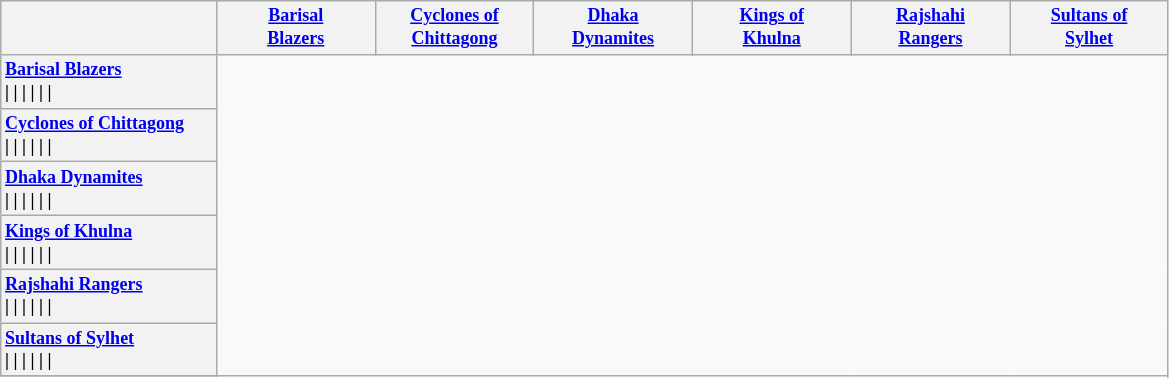<table class="wikitable" style="font-size: 75%; text-align:left;">
<tr>
<th width=138 style="text-align:center"></th>
<th width=100><a href='#'>Barisal<br>Blazers</a></th>
<th width=100><a href='#'>Cyclones of<br>Chittagong</a></th>
<th width=100><a href='#'>Dhaka<br>Dynamites</a></th>
<th width=100><a href='#'>Kings of<br>Khulna</a></th>
<th width=100><a href='#'>Rajshahi<br>Rangers</a></th>
<th width=100><a href='#'>Sultans of<br>Sylhet</a></th>
</tr>
<tr>
<th style="text-align:left; border-left:none"><a href='#'>Barisal Blazers</a><br> | 
 | 
 | 
 | 
 | 
 | </th>
</tr>
<tr>
<th style="text-align:left; border-left:none"><a href='#'>Cyclones of Chittagong</a><br> | 
 | 
 | 
 | 
 | 
 | </th>
</tr>
<tr>
<th style="text-align:left; border-left:none"><a href='#'>Dhaka Dynamites</a><br> | 
 | 
 | 
 | 
 | 
 | </th>
</tr>
<tr>
<th style="text-align:left; border-left:none"><a href='#'>Kings of Khulna</a><br> | 
 | 
 | 
 | 
 | 
 | </th>
</tr>
<tr>
<th style="text-align:left; border-left:none"><a href='#'>Rajshahi Rangers</a><br> | 
 | 
 | 
 | 
 | 
 | </th>
</tr>
<tr>
<th style="text-align:left; border-left:none"><a href='#'>Sultans of Sylhet</a><br> | 
 | 
 | 
 | 
 | 
 | </th>
</tr>
<tr>
</tr>
</table>
